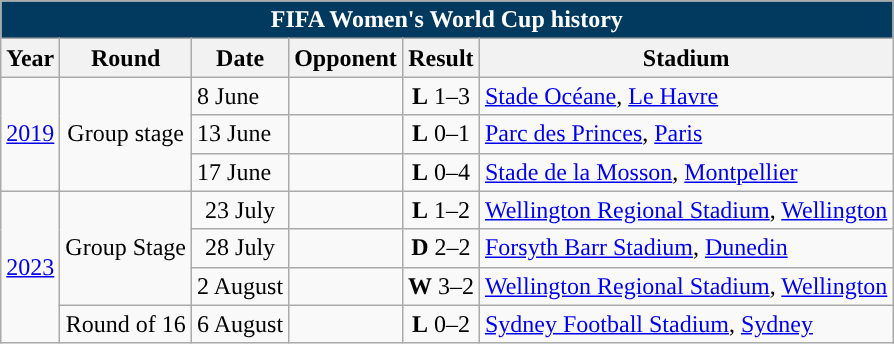<table class="wikitable" style="text-align: center;font-size:100%;">
<tr>
<th colspan=6 style="background: #013A5E; color: #FFFFFF;">FIFA Women's World Cup history</th>
</tr>
<tr>
<th>Year</th>
<th>Round</th>
<th>Date</th>
<th>Opponent</th>
<th>Result</th>
<th>Stadium</th>
</tr>
<tr>
<td rowspan=3> <a href='#'>2019</a></td>
<td rowspan=3>Group stage</td>
<td align="left">8 June</td>
<td align="left"></td>
<td><strong>L</strong> 1–3</td>
<td align="left"><a href='#'>Stade Océane</a>, <a href='#'>Le Havre</a></td>
</tr>
<tr>
<td align="left">13 June</td>
<td align="left"></td>
<td><strong>L</strong> 0–1</td>
<td align="left"><a href='#'>Parc des Princes</a>, <a href='#'>Paris</a></td>
</tr>
<tr>
<td align="left">17 June</td>
<td align="left"></td>
<td><strong>L</strong> 0–4</td>
<td align="left"><a href='#'>Stade de la Mosson</a>, <a href='#'>Montpellier</a></td>
</tr>
<tr>
<td rowspan="4"> <a href='#'>2023</a></td>
<td rowspan="3">Group Stage</td>
<td>23 July</td>
<td align="left"></td>
<td><strong>L</strong> 1–2</td>
<td align="left"><a href='#'>Wellington Regional Stadium</a>, <a href='#'>Wellington</a></td>
</tr>
<tr>
<td>28 July</td>
<td align="left"></td>
<td><strong>D</strong> 2–2</td>
<td align="left"><a href='#'>Forsyth Barr Stadium</a>, <a href='#'>Dunedin</a></td>
</tr>
<tr>
<td>2 August</td>
<td align="left"></td>
<td><strong>W</strong> 3–2</td>
<td align="left"><a href='#'>Wellington Regional Stadium</a>, <a href='#'>Wellington</a></td>
</tr>
<tr>
<td>Round of 16</td>
<td>6 August</td>
<td align="left"></td>
<td><strong>L</strong> 0–2</td>
<td align="left"><a href='#'>Sydney Football Stadium</a>, <a href='#'>Sydney</a></td>
</tr>
</table>
